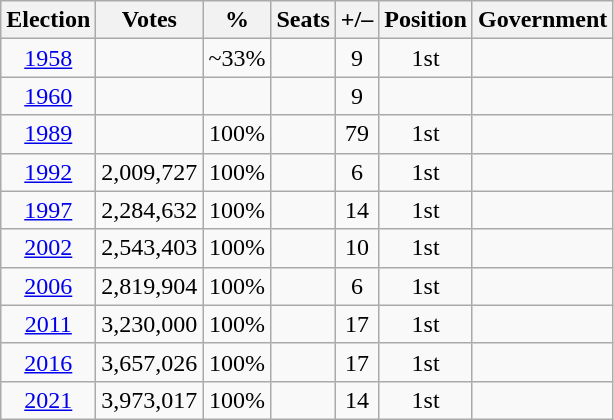<table class=wikitable style=text-align:center>
<tr>
<th>Election</th>
<th>Votes</th>
<th>%</th>
<th>Seats</th>
<th>+/–</th>
<th>Position</th>
<th>Government</th>
</tr>
<tr>
<td><a href='#'>1958</a></td>
<td></td>
<td>~33%</td>
<td></td>
<td> 9</td>
<td> 1st</td>
<td></td>
</tr>
<tr>
<td><a href='#'>1960</a></td>
<td></td>
<td></td>
<td></td>
<td> 9</td>
<td></td>
<td></td>
</tr>
<tr>
<td><a href='#'>1989</a></td>
<td></td>
<td>100%</td>
<td></td>
<td> 79</td>
<td> 1st</td>
<td></td>
</tr>
<tr>
<td><a href='#'>1992</a></td>
<td>2,009,727</td>
<td>100%</td>
<td></td>
<td> 6</td>
<td> 1st</td>
<td></td>
</tr>
<tr>
<td><a href='#'>1997</a></td>
<td>2,284,632</td>
<td>100%</td>
<td></td>
<td> 14</td>
<td> 1st</td>
<td></td>
</tr>
<tr>
<td><a href='#'>2002</a></td>
<td>2,543,403</td>
<td>100%</td>
<td></td>
<td> 10</td>
<td> 1st</td>
<td></td>
</tr>
<tr>
<td><a href='#'>2006</a></td>
<td>2,819,904</td>
<td>100%</td>
<td></td>
<td> 6</td>
<td> 1st</td>
<td></td>
</tr>
<tr>
<td><a href='#'>2011</a></td>
<td>3,230,000</td>
<td>100%</td>
<td></td>
<td> 17</td>
<td> 1st</td>
<td></td>
</tr>
<tr>
<td><a href='#'>2016</a></td>
<td>3,657,026</td>
<td>100%</td>
<td></td>
<td> 17</td>
<td> 1st</td>
<td></td>
</tr>
<tr>
<td><a href='#'>2021</a></td>
<td>3,973,017</td>
<td>100%</td>
<td></td>
<td> 14</td>
<td> 1st</td>
<td></td>
</tr>
</table>
